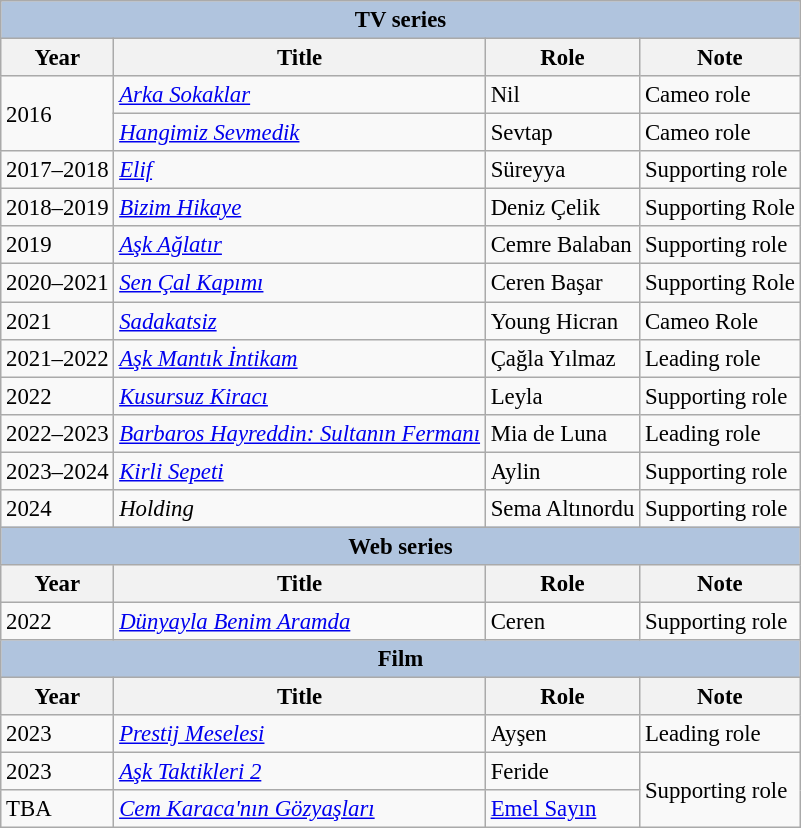<table class="wikitable" style="font-size: 95%;">
<tr>
<th colspan="4" style="background:LightSteelBlue">TV series</th>
</tr>
<tr>
<th>Year</th>
<th>Title</th>
<th>Role</th>
<th>Note</th>
</tr>
<tr>
<td rowspan="2">2016</td>
<td><em><a href='#'>Arka Sokaklar</a></em></td>
<td>Nil</td>
<td>Cameo role</td>
</tr>
<tr>
<td><em><a href='#'>Hangimiz Sevmedik</a></em></td>
<td>Sevtap</td>
<td>Cameo role</td>
</tr>
<tr>
<td>2017–2018</td>
<td><em><a href='#'>Elif</a></em></td>
<td>Süreyya</td>
<td>Supporting role</td>
</tr>
<tr>
<td>2018–2019</td>
<td><em><a href='#'>Bizim Hikaye</a></em></td>
<td>Deniz Çelik</td>
<td>Supporting Role</td>
</tr>
<tr>
<td>2019</td>
<td><em><a href='#'>Aşk Ağlatır</a></em></td>
<td>Cemre Balaban</td>
<td>Supporting role</td>
</tr>
<tr>
<td>2020–2021</td>
<td><em><a href='#'>Sen Çal Kapımı</a></em></td>
<td>Ceren Başar</td>
<td>Supporting Role</td>
</tr>
<tr>
<td>2021</td>
<td><em><a href='#'>Sadakatsiz</a></em></td>
<td>Young Hicran</td>
<td>Cameo Role</td>
</tr>
<tr>
<td>2021–2022</td>
<td><em><a href='#'>Aşk Mantık İntikam</a></em></td>
<td>Çağla Yılmaz</td>
<td>Leading role</td>
</tr>
<tr>
<td>2022</td>
<td><em><a href='#'>Kusursuz Kiracı</a></em></td>
<td>Leyla</td>
<td>Supporting role</td>
</tr>
<tr>
<td>2022–2023</td>
<td><em><a href='#'>Barbaros Hayreddin: Sultanın Fermanı</a></em></td>
<td>Mia de Luna</td>
<td>Leading role</td>
</tr>
<tr>
<td>2023–2024</td>
<td><em><a href='#'>Kirli Sepeti</a></em></td>
<td>Aylin</td>
<td>Supporting role</td>
</tr>
<tr>
<td>2024</td>
<td><em>Holding</em></td>
<td>Sema Altınordu</td>
<td>Supporting role</td>
</tr>
<tr>
<th colspan="4" style="background:LightSteelBlue">Web series</th>
</tr>
<tr>
<th>Year</th>
<th>Title</th>
<th>Role</th>
<th>Note</th>
</tr>
<tr>
<td>2022</td>
<td><em><a href='#'>Dünyayla Benim Aramda</a></em></td>
<td>Ceren</td>
<td>Supporting role</td>
</tr>
<tr>
<th colspan="4" style="background:LightSteelBlue">Film</th>
</tr>
<tr>
<th>Year</th>
<th>Title</th>
<th>Role</th>
<th>Note</th>
</tr>
<tr>
<td>2023</td>
<td><em><a href='#'>Prestij Meselesi</a></em></td>
<td>Ayşen</td>
<td>Leading role</td>
</tr>
<tr>
<td>2023</td>
<td><em><a href='#'>Aşk Taktikleri 2</a></em></td>
<td>Feride</td>
<td rowspan="2">Supporting role</td>
</tr>
<tr>
<td>TBA</td>
<td><em><a href='#'>Cem Karaca'nın Gözyaşları</a></em></td>
<td><a href='#'>Emel Sayın</a></td>
</tr>
</table>
